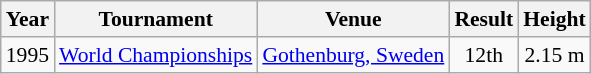<table class="wikitable" style="border-collapse: collapse; font-size: 90%;">
<tr>
<th>Year</th>
<th>Tournament</th>
<th>Venue</th>
<th>Result</th>
<th>Height</th>
</tr>
<tr>
<td>1995</td>
<td><a href='#'>World Championships</a></td>
<td><a href='#'>Gothenburg, Sweden</a></td>
<td align="center">12th</td>
<td align="center">2.15 m</td>
</tr>
</table>
